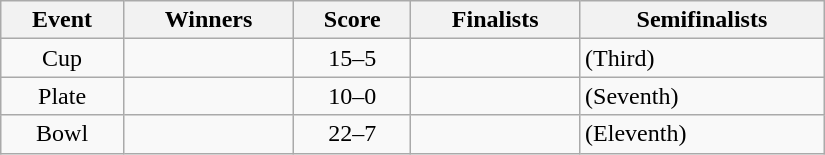<table class="wikitable" width=550 style="text-align: center">
<tr>
<th>Event</th>
<th>Winners</th>
<th>Score</th>
<th>Finalists</th>
<th>Semifinalists</th>
</tr>
<tr>
<td>Cup</td>
<td align=left></td>
<td>15–5</td>
<td align=left></td>
<td align=left> (Third)<br></td>
</tr>
<tr>
<td>Plate</td>
<td align=left></td>
<td>10–0</td>
<td align=left></td>
<td align=left> (Seventh)<br></td>
</tr>
<tr>
<td>Bowl</td>
<td align=left></td>
<td>22–7</td>
<td align=left></td>
<td align=left> (Eleventh)<br></td>
</tr>
</table>
